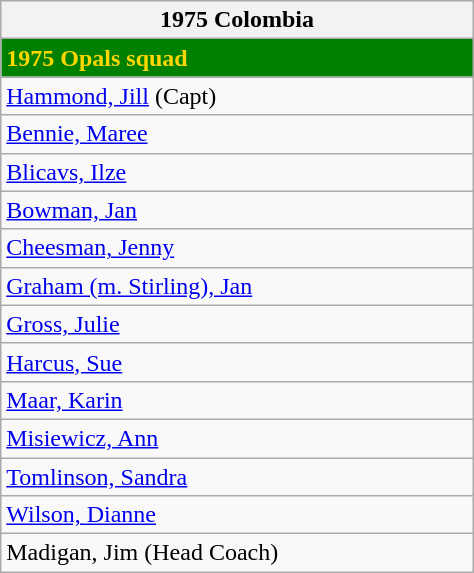<table class="wikitable collapsible autocollapse" width=25%>
<tr>
<th>1975 Colombia</th>
</tr>
<tr>
<td bgcolor=green style="color:gold; width:200px"><strong>1975 Opals squad</strong></td>
</tr>
<tr>
<td><a href='#'>Hammond, Jill</a> (Capt)</td>
</tr>
<tr>
<td><a href='#'>Bennie, Maree</a></td>
</tr>
<tr>
<td><a href='#'>Blicavs, Ilze</a></td>
</tr>
<tr>
<td><a href='#'>Bowman, Jan</a></td>
</tr>
<tr>
<td><a href='#'>Cheesman, Jenny</a></td>
</tr>
<tr>
<td><a href='#'>Graham (m. Stirling), Jan</a></td>
</tr>
<tr>
<td><a href='#'>Gross, Julie</a></td>
</tr>
<tr>
<td><a href='#'>Harcus, Sue</a></td>
</tr>
<tr>
<td><a href='#'>Maar, Karin</a></td>
</tr>
<tr>
<td><a href='#'>Misiewicz, Ann</a></td>
</tr>
<tr>
<td><a href='#'>Tomlinson, Sandra</a></td>
</tr>
<tr>
<td><a href='#'>Wilson, Dianne</a></td>
</tr>
<tr>
<td>Madigan, Jim  (Head Coach)</td>
</tr>
</table>
